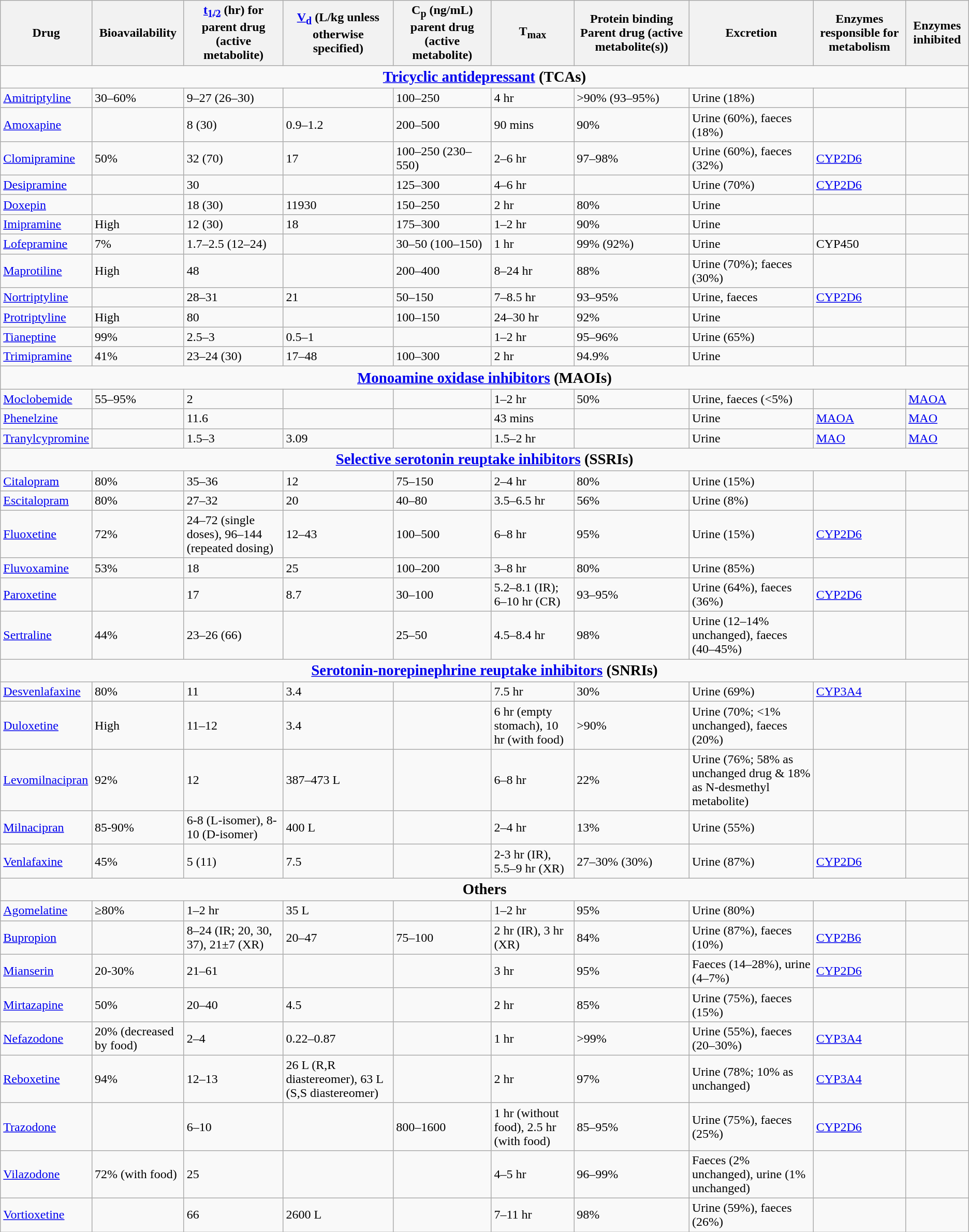<table class="wikitable">
<tr>
<th>Drug</th>
<th>Bioavailability</th>
<th><a href='#'>t<sub>1/2</sub></a> (hr) for parent drug (active metabolite)</th>
<th><a href='#'>V<sub>d</sub></a> (L/kg unless otherwise specified)</th>
<th>C<sub>p</sub> (ng/mL) parent drug (active metabolite)</th>
<th>T<sub>max</sub></th>
<th>Protein binding Parent drug (active metabolite(s))</th>
<th>Excretion</th>
<th>Enzymes responsible for metabolism</th>
<th>Enzymes inhibited</th>
</tr>
<tr>
<td colspan = "10" align=center><strong><big><a href='#'>Tricyclic antidepressant</a> (TCAs)</big></strong></td>
</tr>
<tr>
<td><a href='#'>Amitriptyline</a></td>
<td>30–60%</td>
<td>9–27 (26–30)</td>
<td></td>
<td>100–250</td>
<td>4 hr</td>
<td>>90% (93–95%)</td>
<td>Urine (18%)</td>
<td></td>
<td></td>
</tr>
<tr>
<td><a href='#'>Amoxapine</a></td>
<td></td>
<td>8 (30)</td>
<td>0.9–1.2</td>
<td>200–500</td>
<td>90 mins</td>
<td>90%</td>
<td>Urine (60%), faeces (18%)</td>
<td></td>
<td></td>
</tr>
<tr>
<td><a href='#'>Clomipramine</a></td>
<td>50%</td>
<td>32 (70)</td>
<td>17</td>
<td>100–250 (230–550)</td>
<td>2–6 hr</td>
<td>97–98%</td>
<td>Urine (60%), faeces (32%)</td>
<td><a href='#'>CYP2D6</a></td>
<td></td>
</tr>
<tr>
<td><a href='#'>Desipramine</a></td>
<td></td>
<td>30</td>
<td></td>
<td>125–300</td>
<td>4–6 hr</td>
<td></td>
<td>Urine (70%)</td>
<td><a href='#'>CYP2D6</a></td>
<td></td>
</tr>
<tr>
<td><a href='#'>Doxepin</a></td>
<td></td>
<td>18 (30)</td>
<td>11930</td>
<td>150–250</td>
<td>2 hr</td>
<td>80%</td>
<td>Urine</td>
<td></td>
<td></td>
</tr>
<tr>
<td><a href='#'>Imipramine</a></td>
<td>High</td>
<td>12 (30)</td>
<td>18</td>
<td>175–300</td>
<td>1–2 hr</td>
<td>90%</td>
<td>Urine</td>
<td></td>
<td></td>
</tr>
<tr>
<td><a href='#'>Lofepramine</a></td>
<td>7%</td>
<td>1.7–2.5 (12–24)</td>
<td></td>
<td>30–50 (100–150)</td>
<td>1 hr</td>
<td>99% (92%)</td>
<td>Urine</td>
<td>CYP450</td>
<td></td>
</tr>
<tr>
<td><a href='#'>Maprotiline</a></td>
<td>High</td>
<td>48</td>
<td></td>
<td>200–400</td>
<td>8–24 hr</td>
<td>88%</td>
<td>Urine (70%); faeces (30%)</td>
<td></td>
<td></td>
</tr>
<tr>
<td><a href='#'>Nortriptyline</a></td>
<td></td>
<td>28–31</td>
<td>21</td>
<td>50–150</td>
<td>7–8.5 hr</td>
<td>93–95%</td>
<td>Urine, faeces</td>
<td><a href='#'>CYP2D6</a></td>
<td></td>
</tr>
<tr>
<td><a href='#'>Protriptyline</a></td>
<td>High</td>
<td>80</td>
<td></td>
<td>100–150</td>
<td>24–30 hr</td>
<td>92%</td>
<td>Urine</td>
<td></td>
<td></td>
</tr>
<tr>
<td><a href='#'>Tianeptine</a></td>
<td>99%</td>
<td>2.5–3</td>
<td>0.5–1</td>
<td></td>
<td>1–2 hr</td>
<td>95–96%</td>
<td>Urine (65%)</td>
<td></td>
<td></td>
</tr>
<tr>
<td><a href='#'>Trimipramine</a></td>
<td>41%</td>
<td>23–24 (30)</td>
<td>17–48</td>
<td>100–300</td>
<td>2 hr</td>
<td>94.9%</td>
<td>Urine</td>
<td></td>
<td></td>
</tr>
<tr>
<td colspan="10" align=center><strong><big><a href='#'>Monoamine oxidase inhibitors</a> (MAOIs)</big></strong></td>
</tr>
<tr>
<td><a href='#'>Moclobemide</a></td>
<td>55–95%</td>
<td>2</td>
<td></td>
<td></td>
<td>1–2 hr</td>
<td>50%</td>
<td>Urine, faeces (<5%)</td>
<td></td>
<td><a href='#'>MAOA</a></td>
</tr>
<tr>
<td><a href='#'>Phenelzine</a></td>
<td></td>
<td>11.6</td>
<td></td>
<td></td>
<td>43 mins</td>
<td></td>
<td>Urine</td>
<td><a href='#'>MAOA</a></td>
<td><a href='#'>MAO</a></td>
</tr>
<tr>
<td><a href='#'>Tranylcypromine</a></td>
<td></td>
<td>1.5–3</td>
<td>3.09</td>
<td></td>
<td>1.5–2 hr</td>
<td></td>
<td>Urine</td>
<td><a href='#'>MAO</a></td>
<td><a href='#'>MAO</a></td>
</tr>
<tr>
<td colspan = "10" align=center><strong><big><a href='#'>Selective serotonin reuptake inhibitors</a> (SSRIs)</big></strong></td>
</tr>
<tr>
<td><a href='#'>Citalopram</a></td>
<td>80%</td>
<td>35–36</td>
<td>12</td>
<td>75–150</td>
<td>2–4 hr</td>
<td>80%</td>
<td>Urine (15%)</td>
<td></td>
<td></td>
</tr>
<tr>
<td><a href='#'>Escitalopram</a></td>
<td>80%</td>
<td>27–32</td>
<td>20</td>
<td>40–80</td>
<td>3.5–6.5 hr</td>
<td>56%</td>
<td>Urine (8%)</td>
<td></td>
<td></td>
</tr>
<tr>
<td><a href='#'>Fluoxetine</a></td>
<td>72%</td>
<td>24–72 (single doses), 96–144 (repeated dosing)</td>
<td>12–43</td>
<td>100–500</td>
<td>6–8 hr</td>
<td>95%</td>
<td>Urine (15%)</td>
<td><a href='#'>CYP2D6</a></td>
<td></td>
</tr>
<tr>
<td><a href='#'>Fluvoxamine</a></td>
<td>53%</td>
<td>18</td>
<td>25</td>
<td>100–200</td>
<td>3–8 hr</td>
<td>80%</td>
<td>Urine (85%)</td>
<td></td>
<td></td>
</tr>
<tr>
<td><a href='#'>Paroxetine</a></td>
<td></td>
<td>17</td>
<td>8.7</td>
<td>30–100</td>
<td>5.2–8.1 (IR); 6–10 hr (CR)</td>
<td>93–95%</td>
<td>Urine (64%), faeces (36%)</td>
<td><a href='#'>CYP2D6</a></td>
<td></td>
</tr>
<tr>
<td><a href='#'>Sertraline</a></td>
<td>44%</td>
<td>23–26 (66)</td>
<td></td>
<td>25–50</td>
<td>4.5–8.4 hr</td>
<td>98%</td>
<td>Urine (12–14% unchanged), faeces (40–45%)</td>
<td></td>
<td></td>
</tr>
<tr>
<td colspan="10" align=center><strong><big><a href='#'>Serotonin-norepinephrine reuptake inhibitors</a> (SNRIs)</big></strong></td>
</tr>
<tr>
<td><a href='#'>Desvenlafaxine</a></td>
<td>80%</td>
<td>11</td>
<td>3.4</td>
<td></td>
<td>7.5 hr</td>
<td>30%</td>
<td>Urine (69%)</td>
<td><a href='#'>CYP3A4</a></td>
<td></td>
</tr>
<tr>
<td><a href='#'>Duloxetine</a></td>
<td>High</td>
<td>11–12</td>
<td>3.4</td>
<td></td>
<td>6 hr (empty stomach), 10 hr (with food)</td>
<td>>90%</td>
<td>Urine (70%; <1% unchanged), faeces (20%)</td>
<td></td>
<td></td>
</tr>
<tr>
<td><a href='#'>Levomilnacipran</a></td>
<td>92%</td>
<td>12</td>
<td>387–473 L</td>
<td></td>
<td>6–8 hr</td>
<td>22%</td>
<td>Urine (76%; 58% as unchanged drug & 18% as N-desmethyl metabolite)</td>
<td></td>
<td></td>
</tr>
<tr>
<td><a href='#'>Milnacipran</a></td>
<td>85-90%</td>
<td>6-8 (L-isomer), 8-10 (D-isomer)</td>
<td>400 L</td>
<td></td>
<td>2–4 hr</td>
<td>13%</td>
<td>Urine (55%)</td>
<td></td>
<td></td>
</tr>
<tr>
<td><a href='#'>Venlafaxine</a></td>
<td>45%</td>
<td>5 (11)</td>
<td>7.5</td>
<td></td>
<td>2-3 hr (IR), 5.5–9 hr (XR)</td>
<td>27–30% (30%)</td>
<td>Urine (87%)</td>
<td><a href='#'>CYP2D6</a></td>
<td></td>
</tr>
<tr>
<td colspan = "10" align=center><strong><big>Others</big></strong></td>
</tr>
<tr>
<td><a href='#'>Agomelatine</a></td>
<td>≥80%</td>
<td>1–2 hr</td>
<td>35 L</td>
<td></td>
<td>1–2 hr</td>
<td>95%</td>
<td>Urine (80%)</td>
<td></td>
<td></td>
</tr>
<tr>
<td><a href='#'>Bupropion</a></td>
<td></td>
<td>8–24 (IR; 20, 30, 37), 21±7 (XR)</td>
<td>20–47</td>
<td>75–100</td>
<td>2 hr (IR), 3 hr (XR)</td>
<td>84%</td>
<td>Urine (87%), faeces (10%)</td>
<td><a href='#'>CYP2B6</a></td>
<td></td>
</tr>
<tr>
<td><a href='#'>Mianserin</a></td>
<td>20-30%</td>
<td>21–61</td>
<td></td>
<td></td>
<td>3 hr</td>
<td>95%</td>
<td>Faeces (14–28%), urine (4–7%)</td>
<td><a href='#'>CYP2D6</a></td>
<td></td>
</tr>
<tr>
<td><a href='#'>Mirtazapine</a></td>
<td>50%</td>
<td>20–40</td>
<td>4.5</td>
<td></td>
<td>2 hr</td>
<td>85%</td>
<td>Urine (75%), faeces (15%)</td>
<td></td>
<td></td>
</tr>
<tr>
<td><a href='#'>Nefazodone</a></td>
<td>20% (decreased by food)</td>
<td>2–4</td>
<td>0.22–0.87</td>
<td></td>
<td>1 hr</td>
<td>>99%</td>
<td>Urine (55%), faeces (20–30%)</td>
<td><a href='#'>CYP3A4</a></td>
<td></td>
</tr>
<tr>
<td><a href='#'>Reboxetine</a></td>
<td>94%</td>
<td>12–13</td>
<td>26 L (R,R diastereomer), 63 L (S,S diastereomer)</td>
<td></td>
<td>2 hr</td>
<td>97%</td>
<td>Urine (78%; 10% as unchanged)</td>
<td><a href='#'>CYP3A4</a></td>
<td></td>
</tr>
<tr>
<td><a href='#'>Trazodone</a></td>
<td></td>
<td>6–10</td>
<td></td>
<td>800–1600</td>
<td>1 hr (without food), 2.5 hr (with food)</td>
<td>85–95%</td>
<td>Urine (75%), faeces (25%)</td>
<td><a href='#'>CYP2D6</a></td>
<td></td>
</tr>
<tr>
<td><a href='#'>Vilazodone</a></td>
<td>72% (with food)</td>
<td>25</td>
<td></td>
<td></td>
<td>4–5 hr</td>
<td>96–99%</td>
<td>Faeces (2% unchanged), urine (1% unchanged)</td>
<td></td>
<td></td>
</tr>
<tr>
<td><a href='#'>Vortioxetine</a></td>
<td></td>
<td>66</td>
<td>2600 L</td>
<td></td>
<td>7–11 hr</td>
<td>98%</td>
<td>Urine (59%), faeces (26%)</td>
<td></td>
<td></td>
</tr>
</table>
